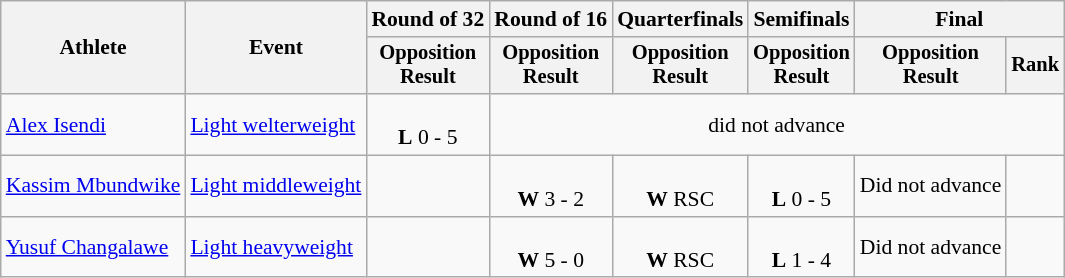<table class="wikitable" style="font-size:90%; text-align:center">
<tr>
<th rowspan=2>Athlete</th>
<th rowspan=2>Event</th>
<th>Round of 32</th>
<th>Round of 16</th>
<th>Quarterfinals</th>
<th>Semifinals</th>
<th colspan=2>Final</th>
</tr>
<tr style="font-size:95%">
<th>Opposition<br>Result</th>
<th>Opposition<br>Result</th>
<th>Opposition<br>Result</th>
<th>Opposition<br>Result</th>
<th>Opposition<br>Result</th>
<th>Rank</th>
</tr>
<tr>
<td align=left><a href='#'>Alex Isendi</a></td>
<td align=left><a href='#'>Light welterweight</a></td>
<td><br><strong>L</strong> 0 - 5</td>
<td colspan=5>did not advance</td>
</tr>
<tr>
<td align=left><a href='#'>Kassim Mbundwike</a></td>
<td align=left><a href='#'>Light middleweight</a></td>
<td></td>
<td><br><strong>W</strong> 3 - 2</td>
<td><br><strong>W</strong> RSC</td>
<td><br><strong>L</strong> 0 - 5</td>
<td>Did not advance</td>
<td></td>
</tr>
<tr>
<td align=left><a href='#'>Yusuf Changalawe</a></td>
<td align=left><a href='#'>Light heavyweight</a></td>
<td></td>
<td><br><strong>W</strong> 5 - 0</td>
<td><br><strong>W</strong> RSC</td>
<td><br><strong>L</strong> 1 - 4</td>
<td>Did not advance</td>
<td></td>
</tr>
</table>
